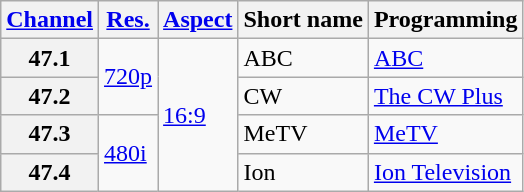<table class="wikitable">
<tr>
<th scope = "col"><a href='#'>Channel</a></th>
<th scope = "col"><a href='#'>Res.</a></th>
<th scope = "col"><a href='#'>Aspect</a></th>
<th scope = "col">Short name</th>
<th scope = "col">Programming</th>
</tr>
<tr>
<th scope = "row">47.1</th>
<td rowspan=2><a href='#'>720p</a></td>
<td rowspan=4><a href='#'>16:9</a></td>
<td>ABC</td>
<td><a href='#'>ABC</a></td>
</tr>
<tr>
<th scope = "row">47.2</th>
<td>CW</td>
<td><a href='#'>The CW Plus</a></td>
</tr>
<tr>
<th scope = "row">47.3</th>
<td rowspan=2><a href='#'>480i</a></td>
<td>MeTV</td>
<td><a href='#'>MeTV</a></td>
</tr>
<tr>
<th scope = "row">47.4</th>
<td>Ion</td>
<td><a href='#'>Ion Television</a></td>
</tr>
</table>
